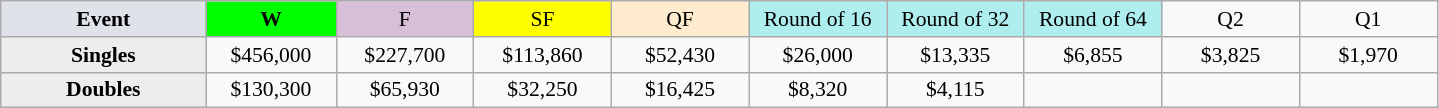<table class=wikitable style=font-size:90%;text-align:center>
<tr>
<td width=130 bgcolor=dfe2e9><strong>Event</strong></td>
<td width=80 bgcolor=lime><strong>W</strong></td>
<td width=85 bgcolor=thistle>F</td>
<td width=85 bgcolor=ffff00>SF</td>
<td width=85 bgcolor=ffebcd>QF</td>
<td width=85 bgcolor=afeeee>Round of 16</td>
<td width=85 bgcolor=afeeee>Round of 32</td>
<td width=85 bgcolor=afeeee>Round of 64</td>
<td width=85>Q2</td>
<td width=85>Q1</td>
</tr>
<tr>
<th style=background:#ededed>Singles</th>
<td>$456,000</td>
<td>$227,700</td>
<td>$113,860</td>
<td>$52,430</td>
<td>$26,000</td>
<td>$13,335</td>
<td>$6,855</td>
<td>$3,825</td>
<td>$1,970</td>
</tr>
<tr>
<th style=background:#ededed>Doubles</th>
<td>$130,300</td>
<td>$65,930</td>
<td>$32,250</td>
<td>$16,425</td>
<td>$8,320</td>
<td>$4,115</td>
<td></td>
<td></td>
<td></td>
</tr>
</table>
